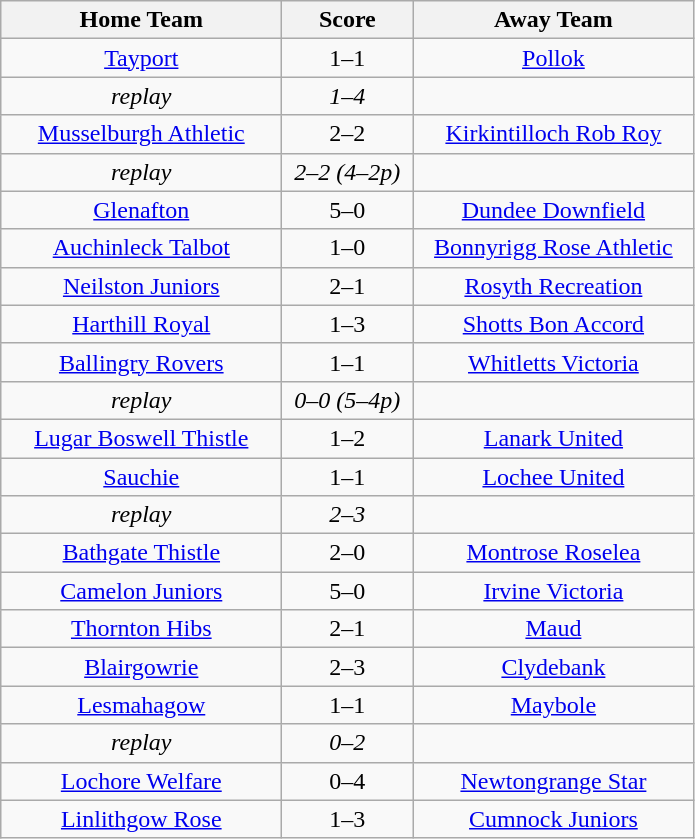<table class="wikitable" style="text-align: center">
<tr>
<th width=180>Home Team</th>
<th width=80>Score</th>
<th width=180>Away Team</th>
</tr>
<tr>
<td><a href='#'>Tayport</a></td>
<td>1–1</td>
<td><a href='#'>Pollok</a></td>
</tr>
<tr>
<td><em>replay</em></td>
<td><em>1–4</em></td>
<td></td>
</tr>
<tr>
<td><a href='#'>Musselburgh Athletic</a></td>
<td>2–2</td>
<td><a href='#'>Kirkintilloch Rob Roy</a></td>
</tr>
<tr>
<td><em>replay</em></td>
<td><em>2–2 (4–2p)</em></td>
<td></td>
</tr>
<tr>
<td><a href='#'>Glenafton</a></td>
<td>5–0</td>
<td><a href='#'>Dundee Downfield</a></td>
</tr>
<tr>
<td><a href='#'>Auchinleck Talbot</a></td>
<td>1–0</td>
<td><a href='#'>Bonnyrigg Rose Athletic</a></td>
</tr>
<tr>
<td><a href='#'>Neilston Juniors</a></td>
<td>2–1</td>
<td><a href='#'>Rosyth Recreation</a></td>
</tr>
<tr>
<td><a href='#'>Harthill Royal</a></td>
<td>1–3</td>
<td><a href='#'>Shotts Bon Accord</a></td>
</tr>
<tr>
<td><a href='#'>Ballingry Rovers</a></td>
<td>1–1</td>
<td><a href='#'>Whitletts Victoria</a></td>
</tr>
<tr>
<td><em>replay</em></td>
<td><em>0–0 (5–4p)</em></td>
<td></td>
</tr>
<tr>
<td><a href='#'>Lugar Boswell Thistle</a></td>
<td>1–2</td>
<td><a href='#'>Lanark United</a></td>
</tr>
<tr>
<td><a href='#'>Sauchie</a></td>
<td>1–1</td>
<td><a href='#'>Lochee United</a></td>
</tr>
<tr>
<td><em>replay</em></td>
<td><em>2–3</em></td>
<td></td>
</tr>
<tr>
<td><a href='#'>Bathgate Thistle</a></td>
<td>2–0</td>
<td><a href='#'>Montrose Roselea</a></td>
</tr>
<tr>
<td><a href='#'>Camelon Juniors</a></td>
<td>5–0</td>
<td><a href='#'>Irvine Victoria</a></td>
</tr>
<tr>
<td><a href='#'>Thornton Hibs</a></td>
<td>2–1</td>
<td><a href='#'>Maud</a></td>
</tr>
<tr>
<td><a href='#'>Blairgowrie</a></td>
<td>2–3</td>
<td><a href='#'>Clydebank</a></td>
</tr>
<tr>
<td><a href='#'>Lesmahagow</a></td>
<td>1–1</td>
<td><a href='#'>Maybole</a></td>
</tr>
<tr>
<td><em>replay</em></td>
<td><em>0–2</em></td>
<td></td>
</tr>
<tr>
<td><a href='#'>Lochore Welfare</a></td>
<td>0–4</td>
<td><a href='#'>Newtongrange Star</a></td>
</tr>
<tr>
<td><a href='#'>Linlithgow Rose</a></td>
<td>1–3</td>
<td><a href='#'>Cumnock Juniors</a></td>
</tr>
</table>
